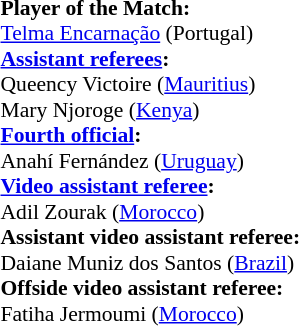<table style="width:100%; font-size:90%;">
<tr>
<td><br><strong>Player of the Match:</strong>
<br><a href='#'>Telma Encarnação</a> (Portugal)<br><strong><a href='#'>Assistant referees</a>:</strong>
<br>Queency Victoire (<a href='#'>Mauritius</a>)
<br>Mary Njoroge (<a href='#'>Kenya</a>)
<br><strong><a href='#'>Fourth official</a>:</strong>
<br>Anahí Fernández (<a href='#'>Uruguay</a>)
<br><strong><a href='#'>Video assistant referee</a>:</strong>
<br>Adil Zourak (<a href='#'>Morocco</a>)
<br><strong>Assistant video assistant referee:</strong>
<br>Daiane Muniz dos Santos (<a href='#'>Brazil</a>)
<br><strong>Offside video assistant referee:</strong>
<br>Fatiha Jermoumi (<a href='#'>Morocco</a>)</td>
</tr>
</table>
